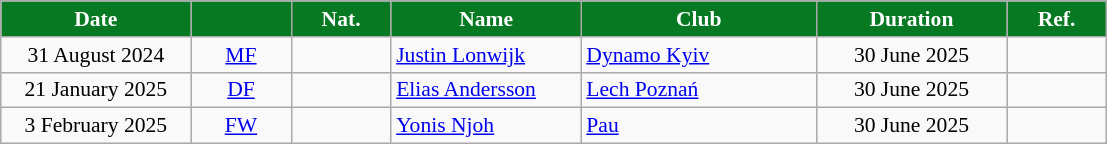<table class="wikitable" style="text-align:center; font-size:90%">
<tr>
<th style="background:#077922; color:#fff; width:120px;">Date</th>
<th style="background:#077922; color:#fff; width:60px;"></th>
<th style="background:#077922; color:#fff; width:60px;">Nat.</th>
<th style="background:#077922; color:#fff; width:120px;">Name</th>
<th style="background:#077922; color:#fff; width:150px;">Club</th>
<th style="background:#077922; color:#fff; width:120px;">Duration</th>
<th style="background:#077922; color:#fff; width:60px;">Ref.</th>
</tr>
<tr>
<td>31 August 2024</td>
<td><a href='#'>MF</a></td>
<td></td>
<td align=left><a href='#'>Justin Lonwijk</a></td>
<td align=left> <a href='#'>Dynamo Kyiv</a></td>
<td>30 June 2025</td>
<td></td>
</tr>
<tr>
<td>21 January 2025</td>
<td><a href='#'>DF</a></td>
<td></td>
<td align=left><a href='#'>Elias Andersson</a></td>
<td align=left> <a href='#'>Lech Poznań</a></td>
<td>30 June 2025</td>
<td></td>
</tr>
<tr>
<td>3 February 2025</td>
<td><a href='#'>FW</a></td>
<td></td>
<td align=left><a href='#'>Yonis Njoh</a></td>
<td align=left> <a href='#'>Pau</a></td>
<td>30 June 2025</td>
<td></td>
</tr>
</table>
